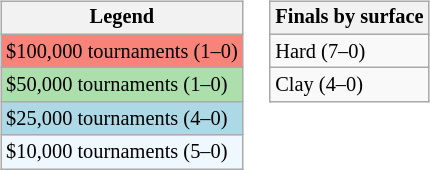<table>
<tr valign=top>
<td><br><table class="wikitable" style="font-size:85%;">
<tr>
<th>Legend</th>
</tr>
<tr style="background:#f88379;">
<td>$100,000 tournaments (1–0)</td>
</tr>
<tr style="background:#addfad;">
<td>$50,000 tournaments (1–0)</td>
</tr>
<tr style="background:lightblue;">
<td>$25,000 tournaments (4–0)</td>
</tr>
<tr style="background:#f0f8ff;">
<td>$10,000 tournaments (5–0)</td>
</tr>
</table>
</td>
<td><br><table class="wikitable" style="font-size:85%;">
<tr>
<th>Finals by surface</th>
</tr>
<tr>
<td>Hard (7–0)</td>
</tr>
<tr>
<td>Clay (4–0)</td>
</tr>
</table>
</td>
</tr>
</table>
